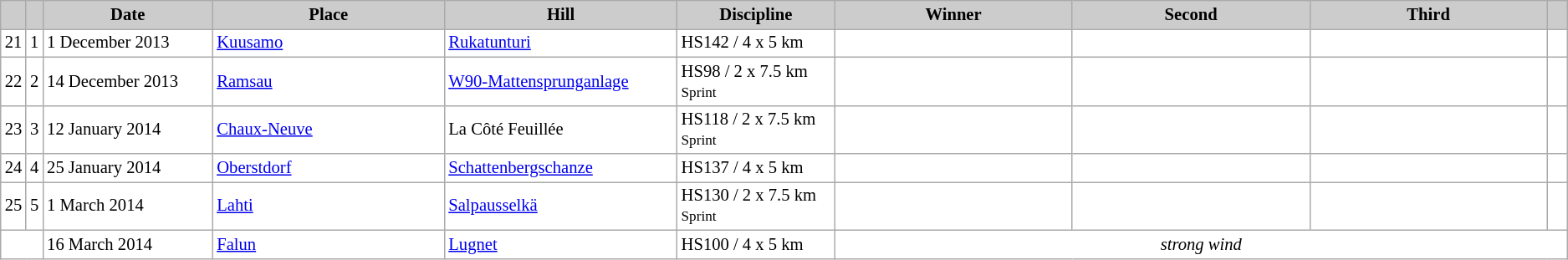<table class="wikitable plainrowheaders" style="background:#fff; font-size:86%; line-height:16px; border:grey solid 1px; border-collapse:collapse;">
<tr style="background:#ccc; text-align:center;">
<th scope="col" style="background:#ccc; width=20 px;"></th>
<th scope="col" style="background:#ccc; width=30 px;"></th>
<th scope="col" style="background:#ccc; width:130px;">Date</th>
<th scope="col" style="background:#ccc; width:180px;">Place</th>
<th scope="col" style="background:#ccc; width:180px;">Hill</th>
<th scope="col" style="background:#ccc; width:120px;">Discipline</th>
<th scope="col" style="background:#ccc; width:185px;">Winner</th>
<th scope="col" style="background:#ccc; width:185px;">Second</th>
<th scope="col" style="background:#ccc; width:185px;">Third</th>
<th scope="col" style="background:#ccc; width:10px;"></th>
</tr>
<tr>
<td align=center>21</td>
<td align=center>1</td>
<td>1 December 2013</td>
<td> <a href='#'>Kuusamo</a></td>
<td><a href='#'>Rukatunturi</a></td>
<td>HS142 / 4 x 5 km</td>
<td></td>
<td></td>
<td></td>
<td></td>
</tr>
<tr>
<td align=center>22</td>
<td align=center>2</td>
<td>14 December 2013</td>
<td> <a href='#'>Ramsau</a></td>
<td><a href='#'>W90-Mattensprunganlage</a></td>
<td>HS98 / 2 x 7.5 km<br><small>Sprint</small></td>
<td></td>
<td></td>
<td></td>
<td></td>
</tr>
<tr>
<td align=center>23</td>
<td align=center>3</td>
<td>12 January 2014</td>
<td> <a href='#'>Chaux-Neuve</a></td>
<td>La Côté Feuillée</td>
<td>HS118 / 2 x 7.5 km<br><small>Sprint</small></td>
<td></td>
<td></td>
<td></td>
<td></td>
</tr>
<tr>
<td align=center>24</td>
<td align=center>4</td>
<td>25 January 2014</td>
<td> <a href='#'>Oberstdorf</a></td>
<td><a href='#'>Schattenbergschanze</a></td>
<td>HS137 / 4 x 5 km</td>
<td></td>
<td></td>
<td></td>
<td></td>
</tr>
<tr>
<td align=center>25</td>
<td align=center>5</td>
<td>1 March 2014</td>
<td> <a href='#'>Lahti</a></td>
<td><a href='#'>Salpausselkä</a></td>
<td>HS130 / 2 x 7.5 km<br><small>Sprint</small></td>
<td></td>
<td></td>
<td></td>
<td></td>
</tr>
<tr>
<td colspan=2></td>
<td>16 March 2014</td>
<td> <a href='#'>Falun</a></td>
<td><a href='#'>Lugnet</a></td>
<td>HS100 / 4 x 5 km</td>
<td colspan=4 align="center"><em>strong wind</em></td>
</tr>
</table>
